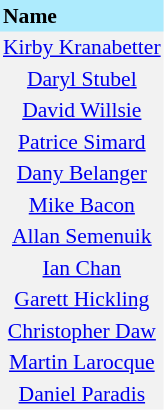<table border=0 cellpadding=2 cellspacing=0  |- bgcolor=#F2F2F2 style="text-align:center; font-size:90%;">
<tr bgcolor=#ADEBFD>
<th align=left>Name</th>
</tr>
<tr>
<td><a href='#'>Kirby Kranabetter</a></td>
</tr>
<tr>
<td><a href='#'>Daryl Stubel</a></td>
</tr>
<tr>
<td><a href='#'>David Willsie</a></td>
</tr>
<tr>
<td><a href='#'>Patrice Simard</a></td>
</tr>
<tr>
<td><a href='#'>Dany Belanger</a></td>
</tr>
<tr>
<td><a href='#'>Mike Bacon</a></td>
</tr>
<tr>
<td><a href='#'>Allan Semenuik</a></td>
</tr>
<tr>
<td><a href='#'>Ian Chan</a></td>
</tr>
<tr>
<td><a href='#'>Garett Hickling</a></td>
</tr>
<tr>
<td><a href='#'>Christopher Daw</a></td>
</tr>
<tr>
<td><a href='#'>Martin Larocque</a></td>
</tr>
<tr>
<td><a href='#'>Daniel Paradis</a></td>
</tr>
</table>
